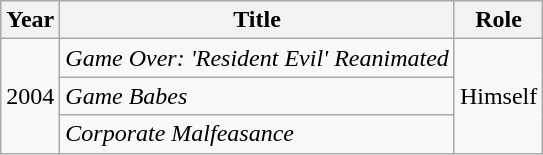<table class="wikitable sortable">
<tr>
<th>Year</th>
<th>Title</th>
<th>Role</th>
</tr>
<tr>
<td rowspan="3">2004</td>
<td><em>Game Over: 'Resident Evil' Reanimated</em></td>
<td rowspan="3">Himself</td>
</tr>
<tr>
<td><em>Game Babes</em></td>
</tr>
<tr>
<td><em>Corporate Malfeasance</em></td>
</tr>
</table>
